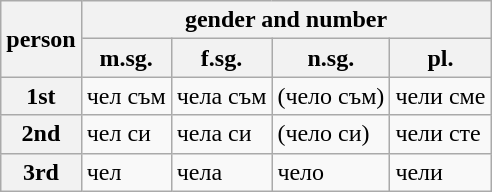<table class="wikitable">
<tr>
<th rowspan="2">person</th>
<th colspan="4">gender and number</th>
</tr>
<tr>
<th>m.sg.</th>
<th>f.sg.</th>
<th>n.sg.</th>
<th>pl.</th>
</tr>
<tr>
<th>1st</th>
<td>чел съм</td>
<td>чела съм</td>
<td>(чело съм)</td>
<td>чели сме</td>
</tr>
<tr>
<th>2nd</th>
<td>чел си</td>
<td>чела си</td>
<td>(чело си)</td>
<td>чели сте</td>
</tr>
<tr>
<th>3rd</th>
<td>чел</td>
<td>чела</td>
<td>чело</td>
<td>чели</td>
</tr>
</table>
